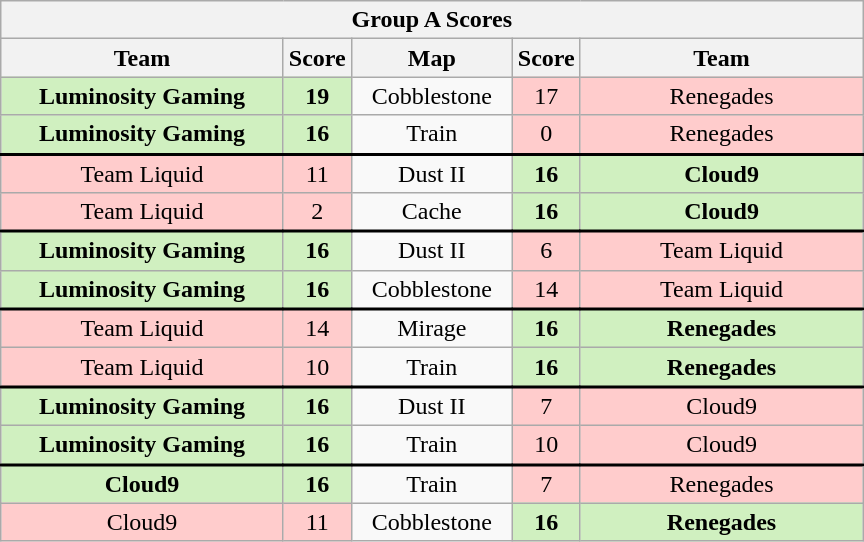<table class="wikitable" style="text-align: center;">
<tr>
<th colspan=5>Group A Scores</th>
</tr>
<tr>
<th width="181px">Team</th>
<th width="20px">Score</th>
<th width="100px">Map</th>
<th width="20px">Score</th>
<th width="181px">Team</th>
</tr>
<tr>
<td style="background: #D0F0C0;"><strong>Luminosity Gaming</strong></td>
<td style="background: #D0F0C0;"><strong>19</strong></td>
<td>Cobblestone</td>
<td style="background: #FFCCCC;">17</td>
<td style="background: #FFCCCC;">Renegades</td>
</tr>
<tr style="text-align:center;border-width:0 0 2px 0; border-style:solid;border-color:black;">
<td style="background: #D0F0C0;"><strong>Luminosity Gaming</strong></td>
<td style="background: #D0F0C0;"><strong>16</strong></td>
<td>Train</td>
<td style="background: #FFCCCC;">0</td>
<td style="background: #FFCCCC;">Renegades</td>
</tr>
<tr>
<td style="background: #FFCCCC;">Team Liquid</td>
<td style="background: #FFCCCC;">11</td>
<td>Dust II</td>
<td style="background: #D0F0C0;"><strong>16</strong></td>
<td style="background: #D0F0C0;"><strong>Cloud9</strong></td>
</tr>
<tr style="text-align:center;border-width:0 0 2px 0; border-style:solid;border-color:black;">
<td style="background: #FFCCCC;">Team Liquid</td>
<td style="background: #FFCCCC;">2</td>
<td>Cache</td>
<td style="background: #D0F0C0;"><strong>16</strong></td>
<td style="background: #D0F0C0;"><strong>Cloud9</strong></td>
</tr>
<tr>
<td style="background: #D0F0C0;"><strong>Luminosity Gaming</strong></td>
<td style="background: #D0F0C0;"><strong>16</strong></td>
<td>Dust II</td>
<td style="background: #FFCCCC;">6</td>
<td style="background: #FFCCCC;">Team Liquid</td>
</tr>
<tr style="text-align:center;border-width:0 0 2px 0; border-style:solid;border-color:black;">
<td style="background: #D0F0C0;"><strong>Luminosity Gaming</strong></td>
<td style="background: #D0F0C0;"><strong>16</strong></td>
<td>Cobblestone</td>
<td style="background: #FFCCCC;">14</td>
<td style="background: #FFCCCC;">Team Liquid</td>
</tr>
<tr>
<td style="background: #FFCCCC;">Team Liquid</td>
<td style="background: #FFCCCC;">14</td>
<td>Mirage</td>
<td style="background: #D0F0C0;"><strong>16</strong></td>
<td style="background: #D0F0C0;"><strong>Renegades</strong></td>
</tr>
<tr style="text-align:center;border-width:0 0 2px 0; border-style:solid;border-color:black;">
<td style="background: #FFCCCC;">Team Liquid</td>
<td style="background: #FFCCCC;">10</td>
<td>Train</td>
<td style="background: #D0F0C0;"><strong>16</strong></td>
<td style="background: #D0F0C0;"><strong>Renegades</strong></td>
</tr>
<tr>
<td style="background: #D0F0C0;"><strong>Luminosity Gaming</strong></td>
<td style="background: #D0F0C0;"><strong>16</strong></td>
<td>Dust II</td>
<td style="background: #FFCCCC;">7</td>
<td style="background: #FFCCCC;">Cloud9</td>
</tr>
<tr style="text-align:center;border-width:0 0 2px 0; border-style:solid;border-color:black;">
<td style="background: #D0F0C0;"><strong>Luminosity Gaming</strong></td>
<td style="background: #D0F0C0;"><strong>16</strong></td>
<td>Train</td>
<td style="background: #FFCCCC;">10</td>
<td style="background: #FFCCCC;">Cloud9</td>
</tr>
<tr>
<td style="background: #D0F0C0;"><strong>Cloud9</strong></td>
<td style="background: #D0F0C0;"><strong>16</strong></td>
<td>Train</td>
<td style="background: #FFCCCC;">7</td>
<td style="background: #FFCCCC;">Renegades</td>
</tr>
<tr>
<td style="background: #FFCCCC;">Cloud9</td>
<td style="background: #FFCCCC;">11</td>
<td>Cobblestone</td>
<td style="background: #D0F0C0;"><strong>16</strong></td>
<td style="background: #D0F0C0;"><strong>Renegades</strong></td>
</tr>
</table>
